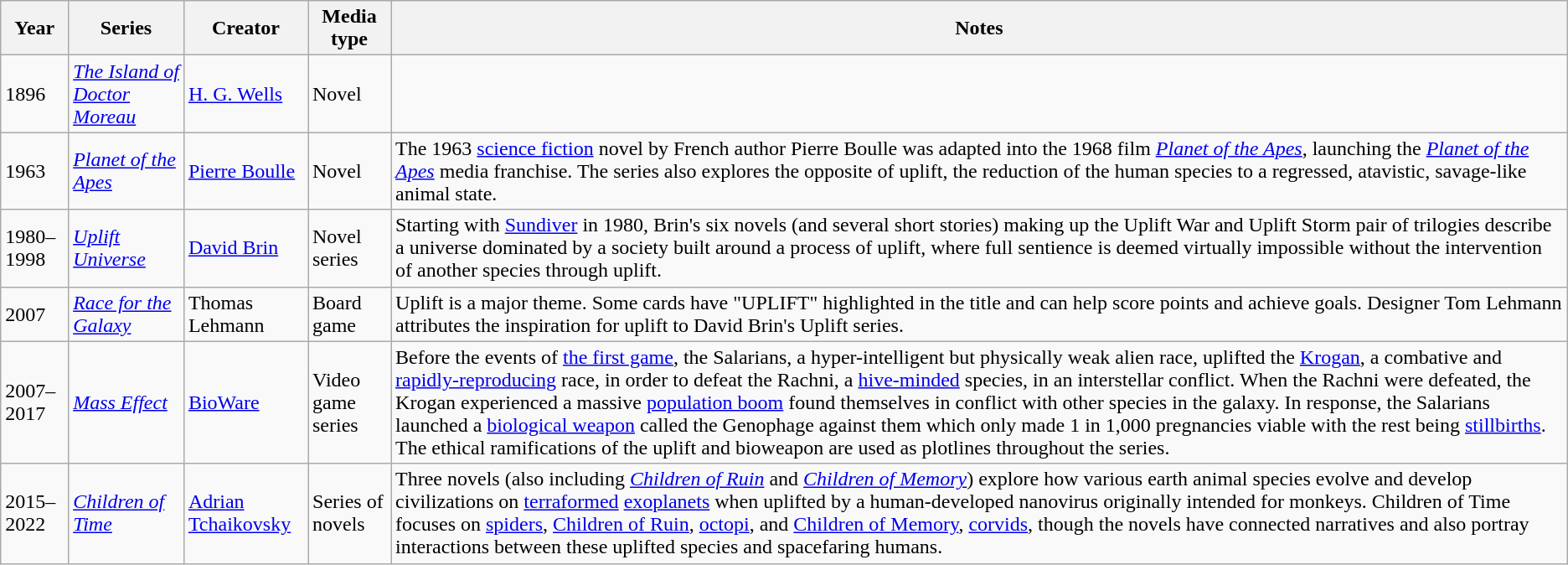<table class="wikitable sortable">
<tr>
<th>Year</th>
<th>Series</th>
<th>Creator</th>
<th>Media type</th>
<th>Notes</th>
</tr>
<tr>
<td>1896</td>
<td><em><a href='#'>The Island of Doctor Moreau</a></em></td>
<td><a href='#'>H. G. Wells</a></td>
<td>Novel</td>
<td></td>
</tr>
<tr>
<td>1963</td>
<td><em><a href='#'>Planet of the Apes</a></em></td>
<td><a href='#'>Pierre Boulle</a></td>
<td>Novel</td>
<td>The 1963 <a href='#'>science fiction</a> novel by French author Pierre Boulle was adapted into the 1968 film <em><a href='#'>Planet of the Apes</a></em>, launching the <em><a href='#'>Planet of the Apes</a></em> media franchise. The series also explores the opposite of uplift, the reduction of the human species to a regressed, atavistic, savage-like animal state.</td>
</tr>
<tr>
<td>1980–1998</td>
<td><em><a href='#'>Uplift Universe</a></em></td>
<td><a href='#'>David Brin</a></td>
<td>Novel series</td>
<td>Starting with <a href='#'>Sundiver</a> in 1980, Brin's six novels (and several short stories) making up the Uplift War and Uplift Storm pair of trilogies describe a universe dominated by a society built around a process of uplift, where full sentience is deemed virtually impossible without the intervention of another species through uplift.</td>
</tr>
<tr>
<td>2007</td>
<td><em><a href='#'>Race for the Galaxy</a></em></td>
<td>Thomas Lehmann</td>
<td>Board game</td>
<td>Uplift is a major theme. Some cards have "UPLIFT" highlighted in the title and can help score points and achieve goals. Designer Tom Lehmann attributes the inspiration for uplift to David Brin's Uplift series.</td>
</tr>
<tr>
<td>2007–2017</td>
<td><em><a href='#'>Mass Effect</a></em></td>
<td><a href='#'>BioWare</a></td>
<td>Video game series</td>
<td>Before the events of <a href='#'>the first game</a>, the Salarians, a hyper-intelligent but physically weak alien race, uplifted the <a href='#'>Krogan</a>, a combative and <a href='#'>rapidly-reproducing</a> race, in order to defeat the Rachni, a <a href='#'>hive-minded</a> species, in an interstellar conflict. When the Rachni were defeated, the Krogan experienced a massive <a href='#'>population boom</a> found themselves in conflict with other species in the galaxy. In response, the Salarians launched a <a href='#'>biological weapon</a> called the Genophage against them which only made 1 in 1,000 pregnancies viable with the rest being <a href='#'>stillbirths</a>. The ethical ramifications of the uplift and bioweapon are used as plotlines throughout the series.</td>
</tr>
<tr>
<td>2015–2022</td>
<td><a href='#'><em>Children of Time</em></a></td>
<td><a href='#'>Adrian Tchaikovsky</a></td>
<td>Series of novels</td>
<td>Three novels (also including <em><a href='#'>Children of Ruin</a></em> and <em><a href='#'>Children of Memory</a></em>) explore how various earth animal species evolve and develop civilizations on <a href='#'>terraformed</a> <a href='#'>exoplanets</a> when uplifted by a human-developed nanovirus originally intended for monkeys. Children of Time focuses on <a href='#'>spiders</a>, <a href='#'>Children of Ruin</a>, <a href='#'>octopi</a>, and <a href='#'>Children of Memory</a>, <a href='#'>corvids</a>, though the novels have connected narratives and also portray interactions between these uplifted species and spacefaring humans.</td>
</tr>
</table>
